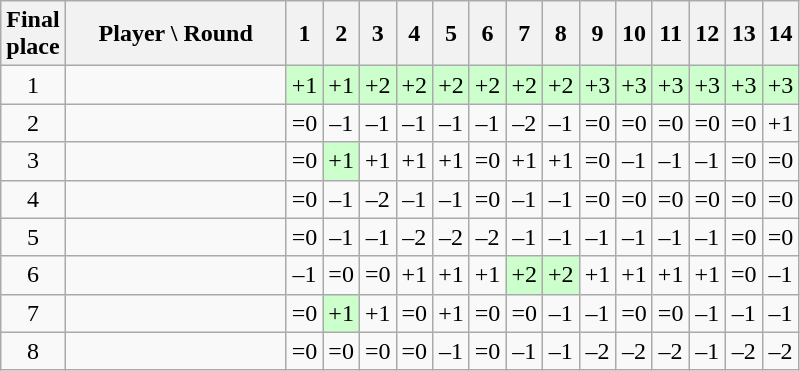<table class="wikitable" style="font-size:100%; text-align:center; white-space: nowrap;">
<tr>
<th>Final<br>place</th>
<th style="width:140px;">Player \ Round</th>
<th>1</th>
<th>2</th>
<th>3</th>
<th>4</th>
<th>5</th>
<th>6</th>
<th>7</th>
<th>8</th>
<th>9</th>
<th>10</th>
<th>11</th>
<th>12</th>
<th>13</th>
<th>14</th>
</tr>
<tr>
<td>1</td>
<td align=left></td>
<td bgcolor=#ccffcc>+1</td>
<td bgcolor=#ccffcc>+1</td>
<td bgcolor=#ccffcc>+2</td>
<td bgcolor=#ccffcc>+2</td>
<td bgcolor=#ccffcc>+2</td>
<td bgcolor=#ccffcc>+2</td>
<td bgcolor=#ccffcc>+2</td>
<td bgcolor=#ccffcc>+2</td>
<td bgcolor=#ccffcc>+3</td>
<td bgcolor=#ccffcc>+3</td>
<td bgcolor=#ccffcc>+3</td>
<td bgcolor=#ccffcc>+3</td>
<td bgcolor=#ccffcc>+3</td>
<td bgcolor=#ccffcc>+3</td>
</tr>
<tr>
<td>2</td>
<td align=left></td>
<td>=0</td>
<td>–1</td>
<td>–1</td>
<td>–1</td>
<td>–1</td>
<td>–1</td>
<td>–2</td>
<td>–1</td>
<td>=0</td>
<td>=0</td>
<td>=0</td>
<td>=0</td>
<td>=0</td>
<td>+1</td>
</tr>
<tr>
<td>3</td>
<td align=left></td>
<td>=0</td>
<td bgcolor=#ccffcc>+1</td>
<td>+1</td>
<td>+1</td>
<td>+1</td>
<td>=0</td>
<td>+1</td>
<td>+1</td>
<td>=0</td>
<td>–1</td>
<td>–1</td>
<td>–1</td>
<td>=0</td>
<td>=0</td>
</tr>
<tr>
<td>4</td>
<td align=left></td>
<td>=0</td>
<td>–1</td>
<td>–2</td>
<td>–1</td>
<td>–1</td>
<td>=0</td>
<td>–1</td>
<td>–1</td>
<td>=0</td>
<td>=0</td>
<td>=0</td>
<td>=0</td>
<td>=0</td>
<td>=0</td>
</tr>
<tr>
<td>5</td>
<td align=left></td>
<td>=0</td>
<td>–1</td>
<td>–1</td>
<td>–2</td>
<td>–2</td>
<td>–2</td>
<td>–1</td>
<td>–1</td>
<td>–1</td>
<td>–1</td>
<td>–1</td>
<td>–1</td>
<td>=0</td>
<td>=0</td>
</tr>
<tr>
<td>6</td>
<td align=left></td>
<td>–1</td>
<td>=0</td>
<td>=0</td>
<td>+1</td>
<td>+1</td>
<td>+1</td>
<td bgcolor=#ccffcc>+2</td>
<td bgcolor=#ccffcc>+2</td>
<td>+1</td>
<td>+1</td>
<td>+1</td>
<td>+1</td>
<td>=0</td>
<td>–1</td>
</tr>
<tr>
<td>7</td>
<td align=left></td>
<td>=0</td>
<td bgcolor=#ccffcc>+1</td>
<td>+1</td>
<td>=0</td>
<td>+1</td>
<td>=0</td>
<td>=0</td>
<td>–1</td>
<td>–1</td>
<td>=0</td>
<td>=0</td>
<td>–1</td>
<td>–1</td>
<td>–1</td>
</tr>
<tr>
<td>8</td>
<td align=left></td>
<td>=0</td>
<td>=0</td>
<td>=0</td>
<td>=0</td>
<td>–1</td>
<td>=0</td>
<td>–1</td>
<td>–1</td>
<td>–2</td>
<td>–2</td>
<td>–2</td>
<td>–1</td>
<td>–2</td>
<td>–2</td>
</tr>
</table>
